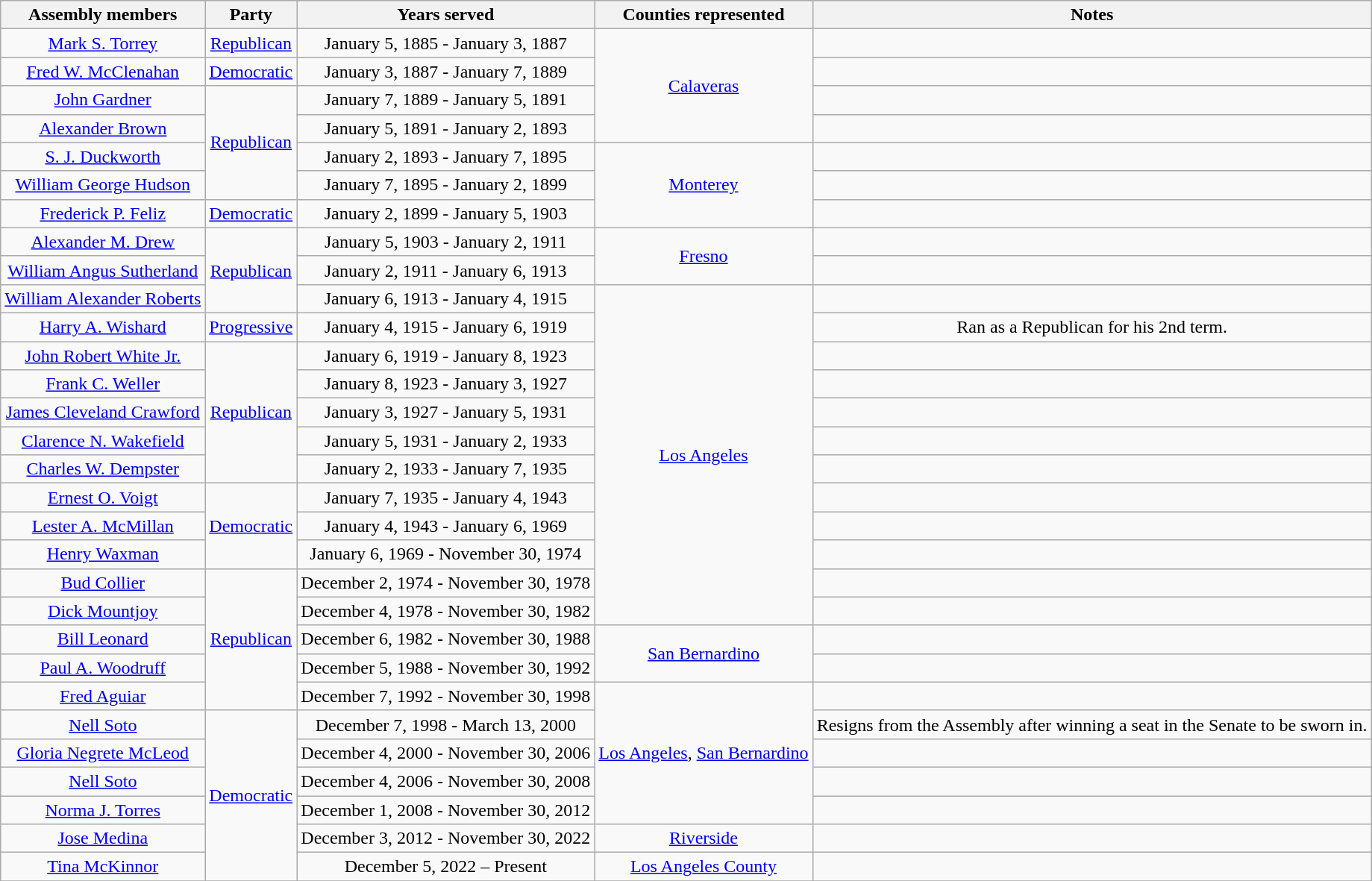<table class=wikitable style="text-align:center">
<tr>
<th>Assembly members</th>
<th>Party</th>
<th>Years served</th>
<th>Counties represented</th>
<th>Notes</th>
</tr>
<tr>
<td><a href='#'>Mark S. Torrey</a></td>
<td><a href='#'>Republican</a></td>
<td>January 5, 1885 - January 3, 1887</td>
<td rowspan=4><a href='#'>Calaveras</a></td>
<td></td>
</tr>
<tr>
<td><a href='#'>Fred W. McClenahan</a></td>
<td><a href='#'>Democratic</a></td>
<td>January 3, 1887 - January 7, 1889</td>
<td></td>
</tr>
<tr>
<td><a href='#'>John Gardner</a></td>
<td rowspan=4 ><a href='#'>Republican</a></td>
<td>January 7, 1889 - January 5, 1891</td>
<td></td>
</tr>
<tr>
<td><a href='#'>Alexander Brown</a></td>
<td>January 5, 1891 - January 2, 1893</td>
<td></td>
</tr>
<tr>
<td><a href='#'>S. J. Duckworth</a></td>
<td>January 2, 1893 - January 7, 1895</td>
<td rowspan=3><a href='#'>Monterey</a></td>
<td></td>
</tr>
<tr>
<td><a href='#'>William George Hudson</a></td>
<td>January 7, 1895 - January 2, 1899</td>
<td></td>
</tr>
<tr>
<td><a href='#'>Frederick P. Feliz</a></td>
<td><a href='#'>Democratic</a></td>
<td>January 2, 1899 - January 5, 1903</td>
<td></td>
</tr>
<tr>
<td><a href='#'>Alexander M. Drew</a></td>
<td rowspan=3 ><a href='#'>Republican</a></td>
<td>January 5, 1903 - January 2, 1911</td>
<td rowspan=2><a href='#'>Fresno</a></td>
<td></td>
</tr>
<tr>
<td><a href='#'>William Angus Sutherland</a></td>
<td>January 2, 1911 - January 6, 1913</td>
<td></td>
</tr>
<tr>
<td><a href='#'>William Alexander Roberts</a></td>
<td>January 6, 1913 - January 4, 1915</td>
<td rowspan=13><a href='#'>Los Angeles</a></td>
<td></td>
</tr>
<tr>
<td rowspan=2><a href='#'>Harry A. Wishard</a></td>
<td><a href='#'>Progressive</a></td>
<td rowspan=2>January 4, 1915 - January 6, 1919</td>
<td rowspan=2>Ran as a Republican for his 2nd term.</td>
</tr>
<tr>
<td rowspan=6 ><a href='#'>Republican</a></td>
</tr>
<tr>
<td><a href='#'>John Robert White Jr.</a></td>
<td>January 6, 1919 - January 8, 1923</td>
<td></td>
</tr>
<tr>
<td><a href='#'>Frank C. Weller</a></td>
<td>January 8, 1923 - January 3, 1927</td>
<td></td>
</tr>
<tr>
<td><a href='#'>James Cleveland Crawford</a></td>
<td>January 3, 1927 - January 5, 1931</td>
<td></td>
</tr>
<tr>
<td><a href='#'>Clarence N. Wakefield</a></td>
<td>January 5, 1931 - January 2, 1933</td>
<td></td>
</tr>
<tr>
<td><a href='#'>Charles W. Dempster</a></td>
<td>January 2, 1933 - January 7, 1935</td>
<td></td>
</tr>
<tr>
<td><a href='#'>Ernest O. Voigt</a></td>
<td rowspan=3 ><a href='#'>Democratic</a></td>
<td>January 7, 1935 - January 4, 1943</td>
<td></td>
</tr>
<tr>
<td><a href='#'>Lester A. McMillan</a></td>
<td>January 4, 1943 - January 6, 1969</td>
<td></td>
</tr>
<tr>
<td><a href='#'>Henry Waxman</a></td>
<td>January 6, 1969 - November 30, 1974</td>
<td></td>
</tr>
<tr>
<td><a href='#'>Bud Collier</a></td>
<td rowspan=5 ><a href='#'>Republican</a></td>
<td>December 2, 1974 - November 30, 1978</td>
<td></td>
</tr>
<tr>
<td><a href='#'>Dick Mountjoy</a></td>
<td>December 4, 1978 - November 30, 1982</td>
<td></td>
</tr>
<tr>
<td><a href='#'>Bill Leonard</a></td>
<td>December 6, 1982 - November 30, 1988</td>
<td rowspan=2><a href='#'>San Bernardino</a></td>
<td></td>
</tr>
<tr>
<td><a href='#'>Paul A. Woodruff</a></td>
<td>December 5, 1988 - November 30, 1992</td>
<td></td>
</tr>
<tr>
<td><a href='#'>Fred Aguiar</a></td>
<td>December 7, 1992 - November 30, 1998</td>
<td rowspan=5><a href='#'>Los Angeles</a>, <a href='#'>San Bernardino</a></td>
<td></td>
</tr>
<tr>
<td><a href='#'>Nell Soto</a></td>
<td rowspan=6 ><a href='#'>Democratic</a></td>
<td>December 7, 1998 - March 13, 2000</td>
<td>Resigns from the Assembly after winning a seat in the Senate to be sworn in.</td>
</tr>
<tr>
<td><a href='#'>Gloria Negrete McLeod</a></td>
<td>December 4, 2000 - November 30, 2006</td>
<td></td>
</tr>
<tr>
<td><a href='#'>Nell Soto</a></td>
<td>December 4, 2006 - November 30, 2008</td>
<td></td>
</tr>
<tr>
<td><a href='#'>Norma J. Torres</a></td>
<td>December 1, 2008 - November 30, 2012</td>
<td></td>
</tr>
<tr>
<td><a href='#'>Jose Medina</a></td>
<td>December 3, 2012 - November 30, 2022</td>
<td><a href='#'>Riverside</a></td>
<td></td>
</tr>
<tr>
<td><a href='#'>Tina McKinnor</a></td>
<td>December 5, 2022 – Present</td>
<td><a href='#'>Los Angeles County</a></td>
<td></td>
</tr>
<tr>
</tr>
</table>
